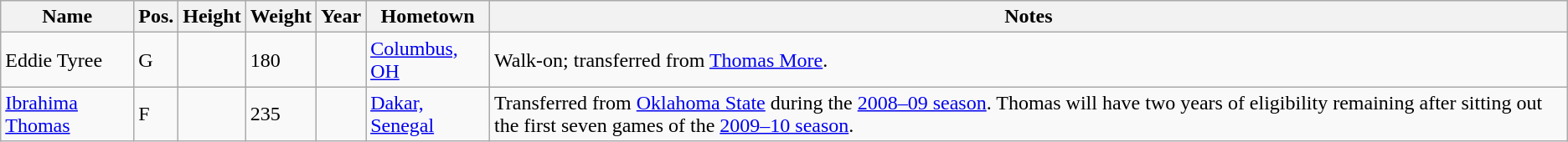<table class="wikitable sortable" border="1">
<tr>
<th>Name</th>
<th>Pos.</th>
<th>Height</th>
<th>Weight</th>
<th>Year</th>
<th>Hometown</th>
<th class="unsortable">Notes</th>
</tr>
<tr>
<td>Eddie Tyree</td>
<td>G</td>
<td></td>
<td>180</td>
<td></td>
<td><a href='#'>Columbus, OH</a></td>
<td>Walk-on; transferred from <a href='#'>Thomas More</a>.</td>
</tr>
<tr>
<td><a href='#'>Ibrahima Thomas</a></td>
<td>F</td>
<td></td>
<td>235</td>
<td></td>
<td><a href='#'>Dakar, Senegal</a></td>
<td>Transferred from <a href='#'>Oklahoma State</a> during the <a href='#'>2008–09 season</a>. Thomas will have two years of eligibility remaining after sitting out the first seven games of the <a href='#'>2009–10 season</a>.</td>
</tr>
</table>
